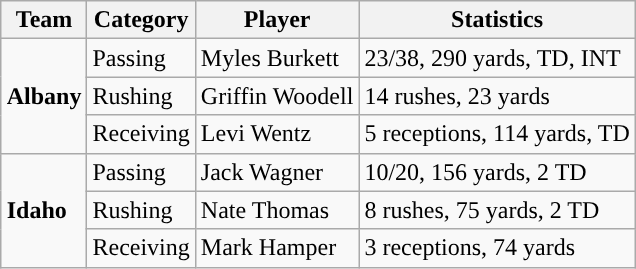<table class="wikitable" style="float: right;">
<tr>
<th>Team</th>
<th>Category</th>
<th>Player</th>
<th>Statistics</th>
</tr>
<tr>
<td rowspan=3><strong>Albany</strong></td>
<td>Passing</td>
<td>Myles Burkett</td>
<td>23/38, 290 yards, TD, INT</td>
</tr>
<tr>
<td>Rushing</td>
<td>Griffin Woodell</td>
<td>14 rushes, 23 yards</td>
</tr>
<tr>
<td>Receiving</td>
<td>Levi Wentz</td>
<td>5 receptions, 114 yards, TD</td>
</tr>
<tr>
<td rowspan=3><strong>Idaho</strong></td>
<td>Passing</td>
<td>Jack Wagner</td>
<td>10/20, 156 yards, 2 TD</td>
</tr>
<tr>
<td>Rushing</td>
<td>Nate Thomas</td>
<td>8 rushes, 75 yards, 2 TD</td>
</tr>
<tr>
<td>Receiving</td>
<td>Mark Hamper</td>
<td>3 receptions, 74 yards</td>
</tr>
</table>
